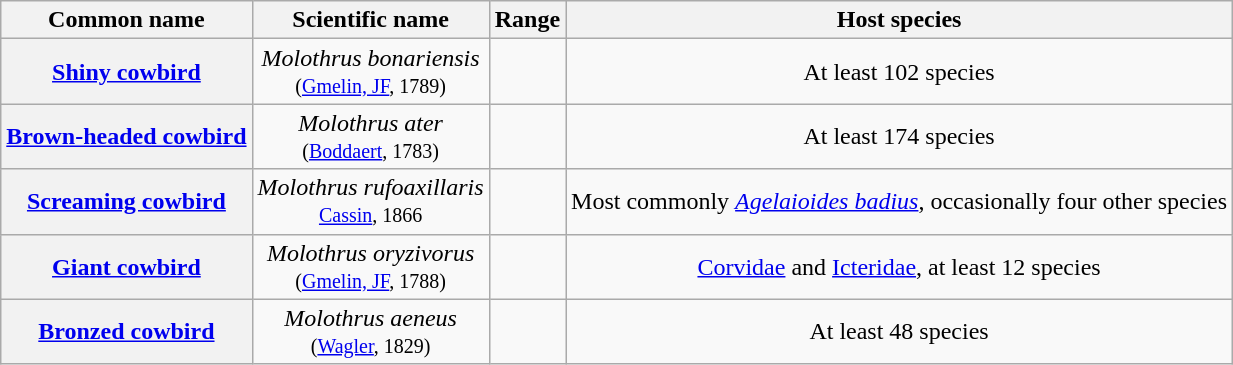<table class="wikitable" style="text-align: center;">
<tr>
<th scope="col">Common name</th>
<th scope="col">Scientific name</th>
<th scope="col">Range</th>
<th scope="col">Host species</th>
</tr>
<tr>
<th scope="row"><a href='#'>Shiny cowbird</a><br></th>
<td><em>Molothrus bonariensis</em><br><small>(<a href='#'>Gmelin, JF</a>, 1789)</small></td>
<td></td>
<td>At least 102 species</td>
</tr>
<tr>
<th scope="row"><a href='#'>Brown-headed cowbird</a><br></th>
<td><em>Molothrus ater</em><br><small>(<a href='#'>Boddaert</a>, 1783)</small></td>
<td></td>
<td>At least 174 species</td>
</tr>
<tr>
<th scope="row"><a href='#'>Screaming cowbird</a><br></th>
<td><em>Molothrus rufoaxillaris</em><br><small><a href='#'>Cassin</a>, 1866</small></td>
<td></td>
<td>Most commonly <em><a href='#'>Agelaioides badius</a></em>, occasionally four other species</td>
</tr>
<tr>
<th scope="row"><a href='#'>Giant cowbird</a><br></th>
<td><em>Molothrus oryzivorus</em><br><small>(<a href='#'>Gmelin, JF</a>, 1788)</small></td>
<td></td>
<td><a href='#'>Corvidae</a> and <a href='#'>Icteridae</a>, at least 12 species</td>
</tr>
<tr>
<th scope="row"><a href='#'>Bronzed cowbird</a><br></th>
<td><em>Molothrus aeneus</em><br><small>(<a href='#'>Wagler</a>, 1829)</small></td>
<td></td>
<td>At least 48 species</td>
</tr>
</table>
